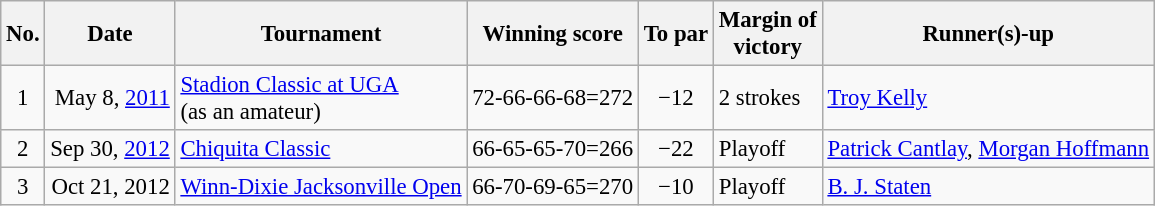<table class="wikitable" style="font-size:95%;">
<tr>
<th>No.</th>
<th>Date</th>
<th>Tournament</th>
<th>Winning score</th>
<th>To par</th>
<th>Margin of<br>victory</th>
<th>Runner(s)-up</th>
</tr>
<tr>
<td align=center>1</td>
<td align=right>May 8, <a href='#'>2011</a></td>
<td><a href='#'>Stadion Classic at UGA</a><br>(as an amateur)</td>
<td>72-66-66-68=272</td>
<td align=center>−12</td>
<td>2 strokes</td>
<td> <a href='#'>Troy Kelly</a></td>
</tr>
<tr>
<td align=center>2</td>
<td align=right>Sep 30, <a href='#'>2012</a></td>
<td><a href='#'>Chiquita Classic</a></td>
<td>66-65-65-70=266</td>
<td align=center>−22</td>
<td>Playoff</td>
<td> <a href='#'>Patrick Cantlay</a>,  <a href='#'>Morgan Hoffmann</a></td>
</tr>
<tr>
<td align=center>3</td>
<td align=right>Oct 21, 2012</td>
<td><a href='#'>Winn-Dixie Jacksonville Open</a></td>
<td>66-70-69-65=270</td>
<td align=center>−10</td>
<td>Playoff</td>
<td> <a href='#'>B. J. Staten</a></td>
</tr>
</table>
